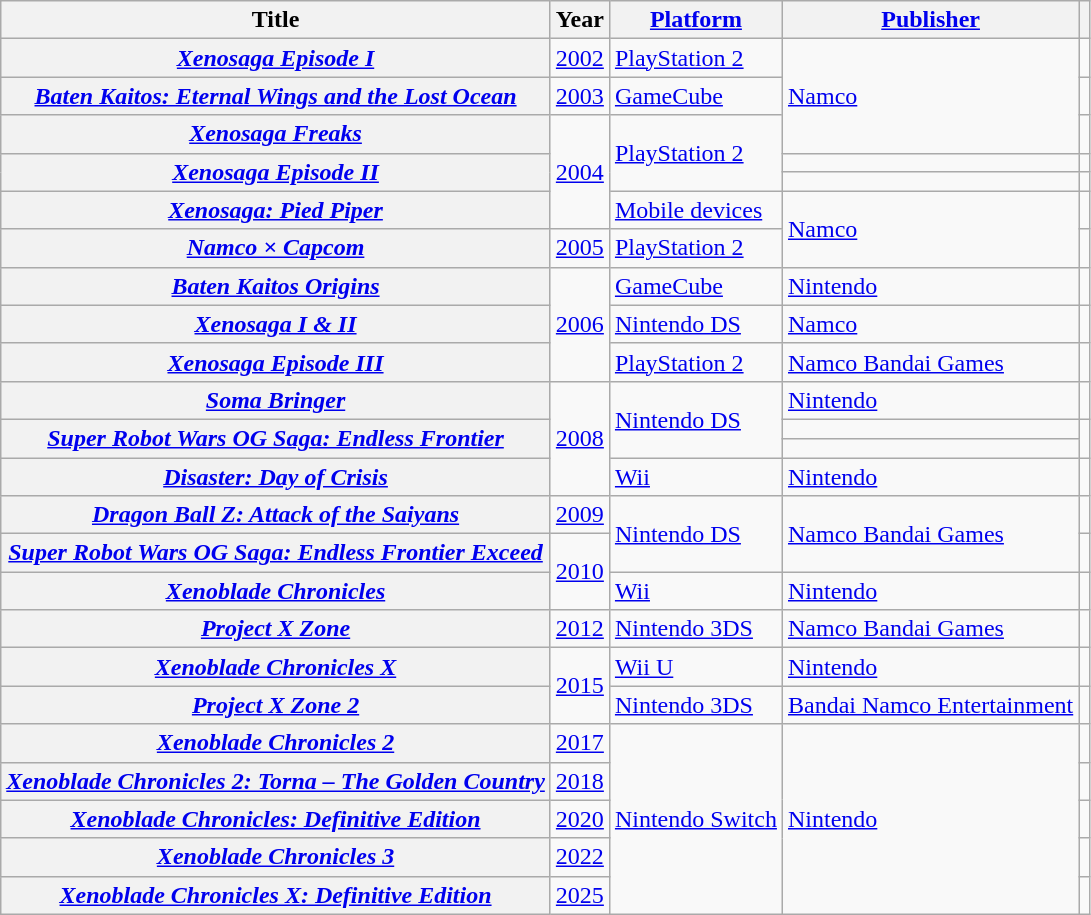<table class="wikitable sortable plainrowheaders">
<tr>
<th scope="col">Title</th>
<th scope="col">Year</th>
<th scope="col"><a href='#'>Platform</a></th>
<th scope="col"><a href='#'>Publisher</a></th>
<th scope="col" class="unsortable"></th>
</tr>
<tr>
<th scope="row"><em><a href='#'>Xenosaga Episode I</a></em></th>
<td style="text-align: center;"><a href='#'>2002</a></td>
<td><a href='#'>PlayStation 2</a></td>
<td rowspan="3"><a href='#'>Namco</a></td>
<td></td>
</tr>
<tr>
<th scope="row"><em><a href='#'>Baten Kaitos: Eternal Wings and the Lost Ocean</a></em></th>
<td style="text-align: center;"><a href='#'>2003</a></td>
<td><a href='#'>GameCube</a></td>
<td></td>
</tr>
<tr>
<th scope="row"><a href='#'><em>Xenosaga Freaks</em></a></th>
<td rowspan="4" style="text-align: center;"><a href='#'>2004</a></td>
<td rowspan="3"><a href='#'>PlayStation 2</a></td>
<td></td>
</tr>
<tr>
<th rowspan="2" scope="row"><em><a href='#'>Xenosaga Episode II</a></em></th>
<td></td>
<td></td>
</tr>
<tr>
<td></td>
<td></td>
</tr>
<tr>
<th scope="row"><em><a href='#'>Xenosaga: Pied Piper</a></em></th>
<td><a href='#'>Mobile devices</a></td>
<td rowspan="2"><a href='#'>Namco</a></td>
<td></td>
</tr>
<tr>
<th scope="row"><em><a href='#'>Namco × Capcom</a></em></th>
<td style="text-align: center;"><a href='#'>2005</a></td>
<td><a href='#'>PlayStation 2</a></td>
<td></td>
</tr>
<tr>
<th scope="row"><em><a href='#'>Baten Kaitos Origins</a></em></th>
<td rowspan="3" style="text-align: center;"><a href='#'>2006</a></td>
<td><a href='#'>GameCube</a></td>
<td><a href='#'>Nintendo</a></td>
<td></td>
</tr>
<tr>
<th scope="row"><em><a href='#'>Xenosaga I & II</a></em></th>
<td><a href='#'>Nintendo DS</a></td>
<td><a href='#'>Namco</a></td>
<td></td>
</tr>
<tr>
<th scope="row"><em><a href='#'>Xenosaga Episode III</a></em></th>
<td><a href='#'>PlayStation 2</a></td>
<td><a href='#'>Namco Bandai Games</a></td>
<td></td>
</tr>
<tr>
<th scope="row"><em><a href='#'>Soma Bringer</a></em></th>
<td rowspan="4" style="text-align: center;"><a href='#'>2008</a></td>
<td rowspan="3"><a href='#'>Nintendo DS</a></td>
<td><a href='#'>Nintendo</a></td>
<td></td>
</tr>
<tr>
<th rowspan="2" scope="row"><em><a href='#'>Super Robot Wars OG Saga: Endless Frontier</a></em></th>
<td></td>
<td rowspan="2"></td>
</tr>
<tr>
<td></td>
</tr>
<tr>
<th scope="row"><em><a href='#'>Disaster: Day of Crisis</a></em></th>
<td><a href='#'>Wii</a></td>
<td><a href='#'>Nintendo</a></td>
<td></td>
</tr>
<tr>
<th scope="row"><em><a href='#'>Dragon Ball Z: Attack of the Saiyans</a></em></th>
<td style="text-align: center;"><a href='#'>2009</a></td>
<td rowspan="2"><a href='#'>Nintendo DS</a></td>
<td rowspan="2"><a href='#'>Namco Bandai Games</a></td>
<td></td>
</tr>
<tr>
<th scope="row"><em><a href='#'>Super Robot Wars OG Saga: Endless Frontier Exceed</a></em></th>
<td rowspan="2" style="text-align: center;"><a href='#'>2010</a></td>
<td></td>
</tr>
<tr>
<th scope="row"><em><a href='#'>Xenoblade Chronicles</a></em></th>
<td><a href='#'>Wii</a></td>
<td><a href='#'>Nintendo</a></td>
<td></td>
</tr>
<tr>
<th scope="row"><em><a href='#'>Project X Zone</a></em></th>
<td style="text-align: center;"><a href='#'>2012</a></td>
<td><a href='#'>Nintendo 3DS</a></td>
<td><a href='#'>Namco Bandai Games</a></td>
<td></td>
</tr>
<tr>
<th scope="row"><em><a href='#'>Xenoblade Chronicles X</a></em></th>
<td rowspan="2" style="text-align: center;"><a href='#'>2015</a></td>
<td><a href='#'>Wii U</a></td>
<td><a href='#'>Nintendo</a></td>
<td></td>
</tr>
<tr>
<th scope="row"><em><a href='#'>Project X Zone 2</a></em></th>
<td><a href='#'>Nintendo 3DS</a></td>
<td><a href='#'>Bandai Namco Entertainment</a></td>
<td></td>
</tr>
<tr>
<th scope="row"><em><a href='#'>Xenoblade Chronicles 2</a></em></th>
<td style="text-align: center;"><a href='#'>2017</a></td>
<td rowspan="5"><a href='#'>Nintendo Switch</a></td>
<td rowspan="5"><a href='#'>Nintendo</a></td>
<td></td>
</tr>
<tr>
<th scope="row"><em><a href='#'>Xenoblade Chronicles 2: Torna – The Golden Country</a></em></th>
<td style="text-align: center;"><a href='#'>2018</a></td>
<td></td>
</tr>
<tr>
<th scope="row"><em><a href='#'>Xenoblade Chronicles: Definitive Edition</a></em></th>
<td style="text-align: center;"><a href='#'>2020</a></td>
<td></td>
</tr>
<tr>
<th scope="row"><em><a href='#'>Xenoblade Chronicles 3</a></em></th>
<td style="text-align: center;"><a href='#'>2022</a></td>
<td></td>
</tr>
<tr>
<th scope="row"><em><a href='#'>Xenoblade Chronicles X: Definitive Edition</a></em></th>
<td style="text-align: center;"><a href='#'>2025</a></td>
</tr>
</table>
